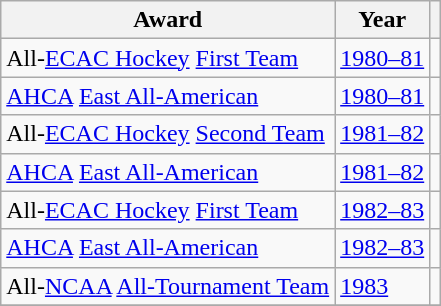<table class="wikitable">
<tr>
<th>Award</th>
<th>Year</th>
<th></th>
</tr>
<tr>
<td>All-<a href='#'>ECAC Hockey</a> <a href='#'>First Team</a></td>
<td><a href='#'>1980–81</a></td>
<td></td>
</tr>
<tr>
<td><a href='#'>AHCA</a> <a href='#'>East All-American</a></td>
<td><a href='#'>1980–81</a></td>
<td></td>
</tr>
<tr>
<td>All-<a href='#'>ECAC Hockey</a> <a href='#'>Second Team</a></td>
<td><a href='#'>1981–82</a></td>
<td></td>
</tr>
<tr>
<td><a href='#'>AHCA</a> <a href='#'>East All-American</a></td>
<td><a href='#'>1981–82</a></td>
<td></td>
</tr>
<tr>
<td>All-<a href='#'>ECAC Hockey</a> <a href='#'>First Team</a></td>
<td><a href='#'>1982–83</a></td>
<td></td>
</tr>
<tr>
<td><a href='#'>AHCA</a> <a href='#'>East All-American</a></td>
<td><a href='#'>1982–83</a></td>
<td></td>
</tr>
<tr>
<td>All-<a href='#'>NCAA</a> <a href='#'>All-Tournament Team</a></td>
<td><a href='#'>1983</a></td>
<td></td>
</tr>
<tr>
</tr>
</table>
